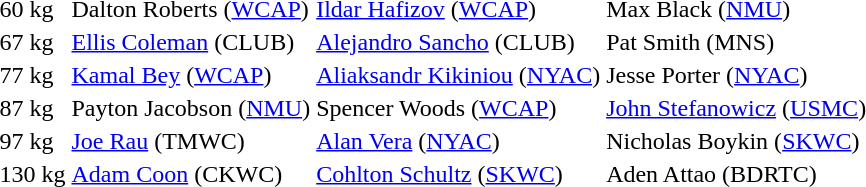<table>
<tr>
<td rowspan=1>60 kg</td>
<td rowspan=1>Dalton Roberts (<a href='#'>WCAP</a>)</td>
<td rowspan=1><a href='#'>Ildar Hafizov</a> (<a href='#'>WCAP</a>)</td>
<td>Max Black (<a href='#'>NMU</a>)</td>
</tr>
<tr>
<td rowspan=1>67 kg</td>
<td rowspan=1><a href='#'>Ellis Coleman</a> (CLUB)</td>
<td rowspan=1><a href='#'>Alejandro Sancho</a> (CLUB)</td>
<td>Pat Smith (MNS)</td>
</tr>
<tr>
<td rowspan=1>77 kg</td>
<td rowspan=1><a href='#'>Kamal Bey</a> (<a href='#'>WCAP</a>)</td>
<td rowspan=1><a href='#'>Aliaksandr Kikiniou</a> (<a href='#'>NYAC</a>)</td>
<td>Jesse Porter (<a href='#'>NYAC</a>)</td>
</tr>
<tr>
<td rowspan=1>87 kg</td>
<td rowspan=1>Payton Jacobson (<a href='#'>NMU</a>)</td>
<td rowspan=1>Spencer Woods (<a href='#'>WCAP</a>)</td>
<td><a href='#'>John Stefanowicz</a> (<a href='#'>USMC</a>)</td>
</tr>
<tr>
<td rowspan=1>97 kg</td>
<td rowspan=1><a href='#'>Joe Rau</a> (TMWC)</td>
<td rowspan=1><a href='#'>Alan Vera</a> (<a href='#'>NYAC</a>)</td>
<td>Nicholas Boykin (<a href='#'>SKWC</a>)</td>
</tr>
<tr>
<td rowspan=1>130 kg</td>
<td rowspan=1><a href='#'>Adam Coon</a> (CKWC)</td>
<td rowspan=1><a href='#'>Cohlton Schultz</a> (<a href='#'>SKWC</a>)</td>
<td>Aden Attao (BDRTC)</td>
</tr>
</table>
